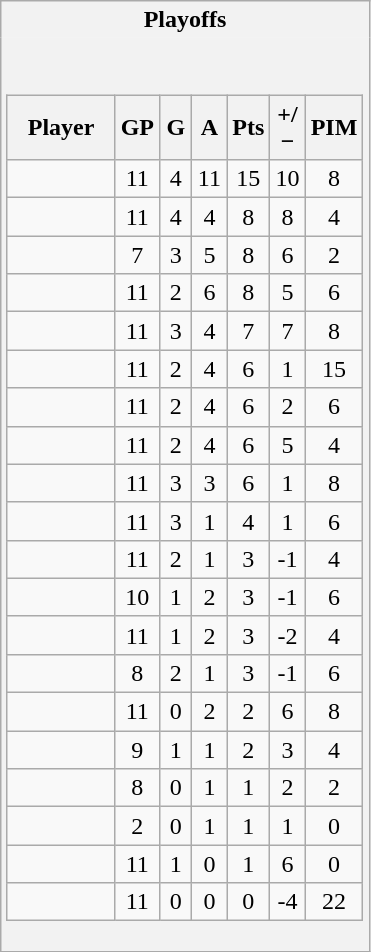<table class="wikitable">
<tr>
<th style="border: 0;">Playoffs</th>
</tr>
<tr>
<td style="background: #f2f2f2; border: 0; text-align: center;"><br><table class="wikitable sortable" style="width:100%;">
<tr align=center>
<th style="width:40%;">Player</th>
<th style="width:10%;">GP</th>
<th style="width:10%;">G</th>
<th style="width:10%;">A</th>
<th style="width:10%;">Pts</th>
<th style="width:10%;">+/−</th>
<th style="width:10%;">PIM</th>
</tr>
<tr align=center>
<td></td>
<td>11</td>
<td>4</td>
<td>11</td>
<td>15</td>
<td>10</td>
<td>8</td>
</tr>
<tr align=center>
<td></td>
<td>11</td>
<td>4</td>
<td>4</td>
<td>8</td>
<td>8</td>
<td>4</td>
</tr>
<tr align=center>
<td></td>
<td>7</td>
<td>3</td>
<td>5</td>
<td>8</td>
<td>6</td>
<td>2</td>
</tr>
<tr align=center>
<td></td>
<td>11</td>
<td>2</td>
<td>6</td>
<td>8</td>
<td>5</td>
<td>6</td>
</tr>
<tr align=center>
<td></td>
<td>11</td>
<td>3</td>
<td>4</td>
<td>7</td>
<td>7</td>
<td>8</td>
</tr>
<tr align=center>
<td></td>
<td>11</td>
<td>2</td>
<td>4</td>
<td>6</td>
<td>1</td>
<td>15</td>
</tr>
<tr align=center>
<td></td>
<td>11</td>
<td>2</td>
<td>4</td>
<td>6</td>
<td>2</td>
<td>6</td>
</tr>
<tr align=center>
<td></td>
<td>11</td>
<td>2</td>
<td>4</td>
<td>6</td>
<td>5</td>
<td>4</td>
</tr>
<tr align=center>
<td></td>
<td>11</td>
<td>3</td>
<td>3</td>
<td>6</td>
<td>1</td>
<td>8</td>
</tr>
<tr align=center>
<td></td>
<td>11</td>
<td>3</td>
<td>1</td>
<td>4</td>
<td>1</td>
<td>6</td>
</tr>
<tr align=center>
<td></td>
<td>11</td>
<td>2</td>
<td>1</td>
<td>3</td>
<td>-1</td>
<td>4</td>
</tr>
<tr align=center>
<td></td>
<td>10</td>
<td>1</td>
<td>2</td>
<td>3</td>
<td>-1</td>
<td>6</td>
</tr>
<tr align=center>
<td></td>
<td>11</td>
<td>1</td>
<td>2</td>
<td>3</td>
<td>-2</td>
<td>4</td>
</tr>
<tr align=center>
<td></td>
<td>8</td>
<td>2</td>
<td>1</td>
<td>3</td>
<td>-1</td>
<td>6</td>
</tr>
<tr align=center>
<td></td>
<td>11</td>
<td>0</td>
<td>2</td>
<td>2</td>
<td>6</td>
<td>8</td>
</tr>
<tr align=center>
<td></td>
<td>9</td>
<td>1</td>
<td>1</td>
<td>2</td>
<td>3</td>
<td>4</td>
</tr>
<tr align=center>
<td></td>
<td>8</td>
<td>0</td>
<td>1</td>
<td>1</td>
<td>2</td>
<td>2</td>
</tr>
<tr align=center>
<td></td>
<td>2</td>
<td>0</td>
<td>1</td>
<td>1</td>
<td>1</td>
<td>0</td>
</tr>
<tr align=center>
<td></td>
<td>11</td>
<td>1</td>
<td>0</td>
<td>1</td>
<td>6</td>
<td>0</td>
</tr>
<tr align=center>
<td></td>
<td>11</td>
<td>0</td>
<td>0</td>
<td>0</td>
<td>-4</td>
<td>22</td>
</tr>
</table>
</td>
</tr>
</table>
